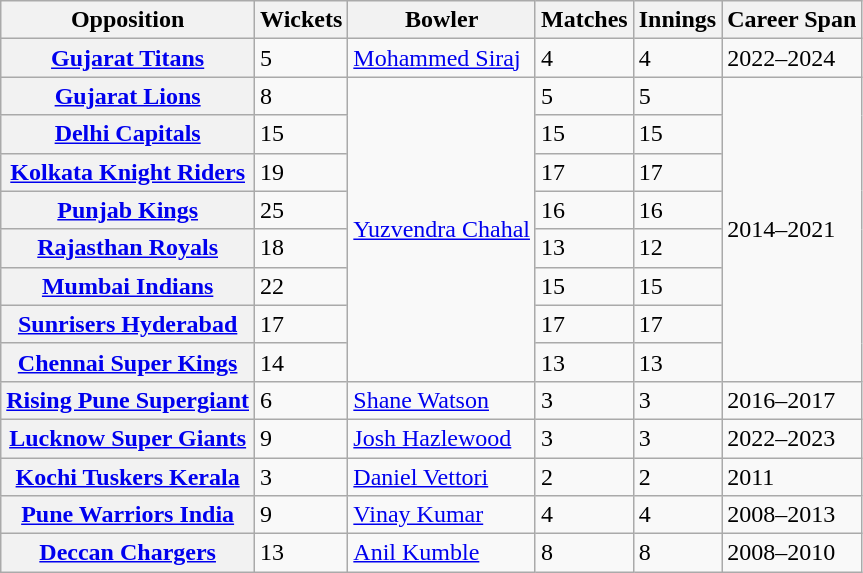<table class="wikitable">
<tr>
<th scope="col">Opposition</th>
<th scope="col">Wickets</th>
<th scope="col">Bowler</th>
<th scope="col">Matches</th>
<th scope="col">Innings</th>
<th scope="col">Career Span</th>
</tr>
<tr>
<th scope="row"><a href='#'>Gujarat Titans</a></th>
<td>5</td>
<td><a href='#'>Mohammed Siraj</a></td>
<td>4</td>
<td>4</td>
<td>2022–2024</td>
</tr>
<tr>
<th scope="row"><a href='#'>Gujarat Lions</a></th>
<td>8</td>
<td rowspan="8"><a href='#'>Yuzvendra Chahal</a></td>
<td>5</td>
<td>5</td>
<td rowspan="8">2014–2021</td>
</tr>
<tr>
<th scope="row"><a href='#'>Delhi Capitals</a></th>
<td>15</td>
<td>15</td>
<td>15</td>
</tr>
<tr>
<th scope="row"><a href='#'>Kolkata Knight Riders</a></th>
<td>19</td>
<td>17</td>
<td>17</td>
</tr>
<tr>
<th scope="row"><a href='#'>Punjab Kings</a></th>
<td>25</td>
<td>16</td>
<td>16</td>
</tr>
<tr>
<th scope="row"><a href='#'>Rajasthan Royals</a></th>
<td>18</td>
<td>13</td>
<td>12</td>
</tr>
<tr>
<th scope="row"><a href='#'>Mumbai Indians</a></th>
<td>22</td>
<td>15</td>
<td>15</td>
</tr>
<tr>
<th scope="row"><a href='#'>Sunrisers Hyderabad</a></th>
<td>17</td>
<td>17</td>
<td>17</td>
</tr>
<tr>
<th scope="row"><a href='#'>Chennai Super Kings</a></th>
<td>14</td>
<td>13</td>
<td>13</td>
</tr>
<tr>
<th scope="row"><a href='#'>Rising Pune Supergiant</a></th>
<td>6</td>
<td><a href='#'>Shane Watson</a></td>
<td>3</td>
<td>3</td>
<td>2016–2017</td>
</tr>
<tr>
<th scope="row"><a href='#'>Lucknow Super Giants</a></th>
<td>9</td>
<td><a href='#'>Josh Hazlewood</a></td>
<td>3</td>
<td>3</td>
<td>2022–2023</td>
</tr>
<tr>
<th scope="row"><a href='#'>Kochi Tuskers Kerala</a></th>
<td>3</td>
<td><a href='#'>Daniel Vettori</a></td>
<td>2</td>
<td>2</td>
<td>2011</td>
</tr>
<tr>
<th scope="row"><a href='#'>Pune Warriors India</a></th>
<td>9</td>
<td><a href='#'>Vinay Kumar</a></td>
<td>4</td>
<td>4</td>
<td>2008–2013</td>
</tr>
<tr>
<th scope="row"><a href='#'>Deccan Chargers</a></th>
<td>13</td>
<td><a href='#'>Anil Kumble</a></td>
<td>8</td>
<td>8</td>
<td>2008–2010</td>
</tr>
</table>
